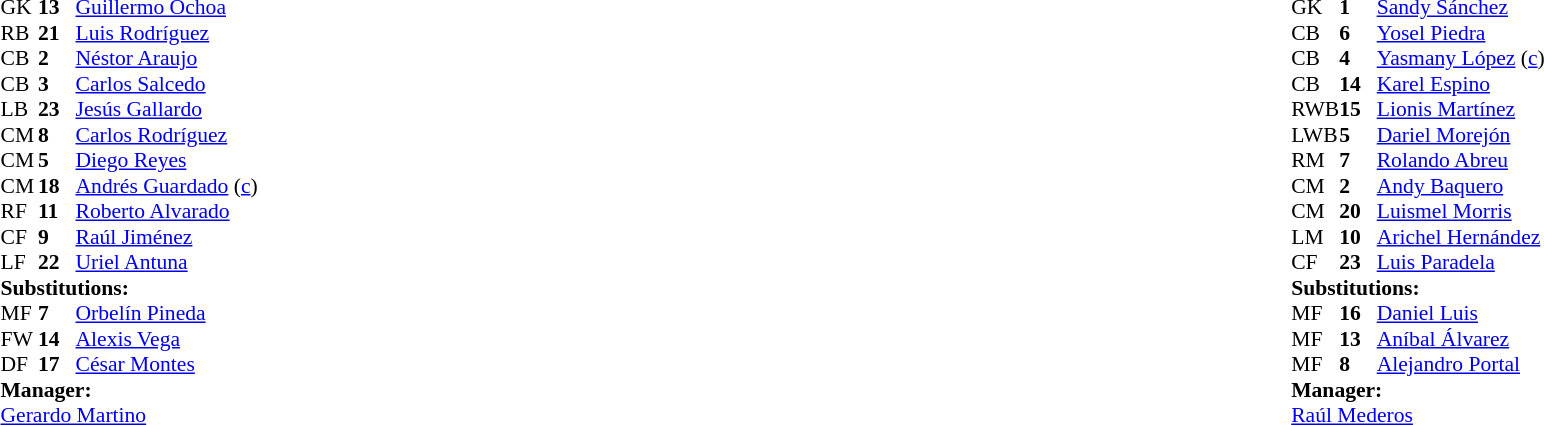<table width="100%">
<tr>
<td valign="top" width="40%"><br><table style="font-size:90%" cellspacing="0" cellpadding="0">
<tr>
<th width=25></th>
<th width=25></th>
</tr>
<tr>
<td>GK</td>
<td><strong>13</strong></td>
<td><a href='#'>Guillermo Ochoa</a></td>
</tr>
<tr>
<td>RB</td>
<td><strong>21</strong></td>
<td><a href='#'>Luis Rodríguez</a></td>
</tr>
<tr>
<td>CB</td>
<td><strong>2</strong></td>
<td><a href='#'>Néstor Araujo</a></td>
</tr>
<tr>
<td>CB</td>
<td><strong>3</strong></td>
<td><a href='#'>Carlos Salcedo</a></td>
<td></td>
<td></td>
</tr>
<tr>
<td>LB</td>
<td><strong>23</strong></td>
<td><a href='#'>Jesús Gallardo</a></td>
</tr>
<tr>
<td>CM</td>
<td><strong>8</strong></td>
<td><a href='#'>Carlos Rodríguez</a></td>
</tr>
<tr>
<td>CM</td>
<td><strong>5</strong></td>
<td><a href='#'>Diego Reyes</a></td>
</tr>
<tr>
<td>CM</td>
<td><strong>18</strong></td>
<td><a href='#'>Andrés Guardado</a> (<a href='#'>c</a>)</td>
</tr>
<tr>
<td>RF</td>
<td><strong>11</strong></td>
<td><a href='#'>Roberto Alvarado</a></td>
<td></td>
<td></td>
</tr>
<tr>
<td>CF</td>
<td><strong>9</strong></td>
<td><a href='#'>Raúl Jiménez</a></td>
<td></td>
<td></td>
</tr>
<tr>
<td>LF</td>
<td><strong>22</strong></td>
<td><a href='#'>Uriel Antuna</a></td>
</tr>
<tr>
<td colspan=3><strong>Substitutions:</strong></td>
</tr>
<tr>
<td>MF</td>
<td><strong>7</strong></td>
<td><a href='#'>Orbelín Pineda</a></td>
<td></td>
<td></td>
</tr>
<tr>
<td>FW</td>
<td><strong>14</strong></td>
<td><a href='#'>Alexis Vega</a></td>
<td></td>
<td></td>
</tr>
<tr>
<td>DF</td>
<td><strong>17</strong></td>
<td><a href='#'>César Montes</a></td>
<td></td>
<td></td>
</tr>
<tr>
<td colspan=3><strong>Manager:</strong></td>
</tr>
<tr>
<td colspan=3> <a href='#'>Gerardo Martino</a></td>
</tr>
</table>
</td>
<td valign="top"></td>
<td valign="top" width="50%"><br><table style="font-size:90%; margin:auto" cellspacing="0" cellpadding="0">
<tr>
<th width=25></th>
<th width=25></th>
</tr>
<tr>
<td>GK</td>
<td><strong>1</strong></td>
<td><a href='#'>Sandy Sánchez</a></td>
</tr>
<tr>
<td>CB</td>
<td><strong>6</strong></td>
<td><a href='#'>Yosel Piedra</a></td>
</tr>
<tr>
<td>CB</td>
<td><strong>4</strong></td>
<td><a href='#'>Yasmany López</a> (<a href='#'>c</a>)</td>
</tr>
<tr>
<td>CB</td>
<td><strong>14</strong></td>
<td><a href='#'>Karel Espino</a></td>
<td></td>
<td></td>
</tr>
<tr>
<td>RWB</td>
<td><strong>15</strong></td>
<td><a href='#'>Lionis Martínez</a></td>
</tr>
<tr>
<td>LWB</td>
<td><strong>5</strong></td>
<td><a href='#'>Dariel Morejón</a></td>
<td></td>
<td></td>
</tr>
<tr>
<td>RM</td>
<td><strong>7</strong></td>
<td><a href='#'>Rolando Abreu</a></td>
</tr>
<tr>
<td>CM</td>
<td><strong>2</strong></td>
<td><a href='#'>Andy Baquero</a></td>
</tr>
<tr>
<td>CM</td>
<td><strong>20</strong></td>
<td><a href='#'>Luismel Morris</a></td>
<td></td>
<td></td>
</tr>
<tr>
<td>LM</td>
<td><strong>10</strong></td>
<td><a href='#'>Arichel Hernández</a></td>
</tr>
<tr>
<td>CF</td>
<td><strong>23</strong></td>
<td><a href='#'>Luis Paradela</a></td>
</tr>
<tr>
<td colspan=3><strong>Substitutions:</strong></td>
</tr>
<tr>
<td>MF</td>
<td><strong>16</strong></td>
<td><a href='#'>Daniel Luis</a></td>
<td></td>
<td></td>
</tr>
<tr>
<td>MF</td>
<td><strong>13</strong></td>
<td><a href='#'>Aníbal Álvarez</a></td>
<td></td>
<td></td>
</tr>
<tr>
<td>MF</td>
<td><strong>8</strong></td>
<td><a href='#'>Alejandro Portal</a></td>
<td></td>
<td></td>
</tr>
<tr>
<td colspan=3><strong>Manager:</strong></td>
</tr>
<tr>
<td colspan=3><a href='#'>Raúl Mederos</a></td>
</tr>
</table>
</td>
</tr>
</table>
